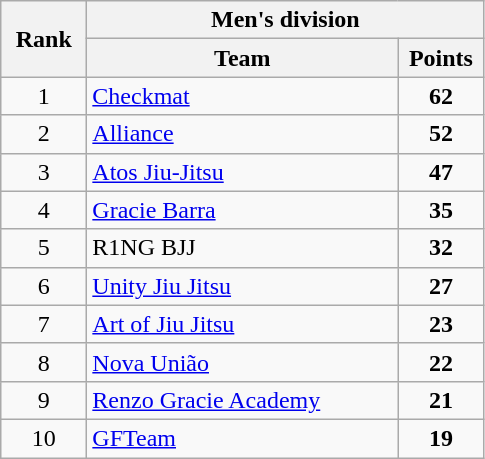<table class="wikitable" style="text-align:center;">
<tr>
<th rowspan="2" width="50">Rank</th>
<th colspan="2">Men's division</th>
</tr>
<tr>
<th width="200">Team</th>
<th width="50">Points</th>
</tr>
<tr>
<td>1</td>
<td style=text-align:left><a href='#'>Checkmat</a></td>
<td><strong>62</strong></td>
</tr>
<tr>
<td>2</td>
<td style=text-align:left><a href='#'> Alliance</a></td>
<td><strong>52</strong></td>
</tr>
<tr>
<td>3</td>
<td style=text-align:left><a href='#'>Atos Jiu-Jitsu</a></td>
<td><strong>47</strong></td>
</tr>
<tr>
<td>4</td>
<td style=text-align:left><a href='#'>Gracie Barra</a></td>
<td><strong>35</strong></td>
</tr>
<tr>
<td>5</td>
<td style=text-align:left>R1NG BJJ</td>
<td><strong>32</strong></td>
</tr>
<tr>
<td>6</td>
<td style=text-align:left><a href='#'>Unity Jiu Jitsu</a></td>
<td><strong>27</strong></td>
</tr>
<tr>
<td>7</td>
<td style=text-align:left><a href='#'>Art of Jiu Jitsu</a></td>
<td><strong>23</strong></td>
</tr>
<tr>
<td>8</td>
<td style=text-align:left><a href='#'>Nova União</a></td>
<td><strong>22</strong></td>
</tr>
<tr>
<td>9</td>
<td style=text-align:left><a href='#'>Renzo Gracie Academy</a></td>
<td><strong>21</strong></td>
</tr>
<tr>
<td>10</td>
<td style=text-align:left><a href='#'>GFTeam</a></td>
<td><strong>19</strong></td>
</tr>
</table>
